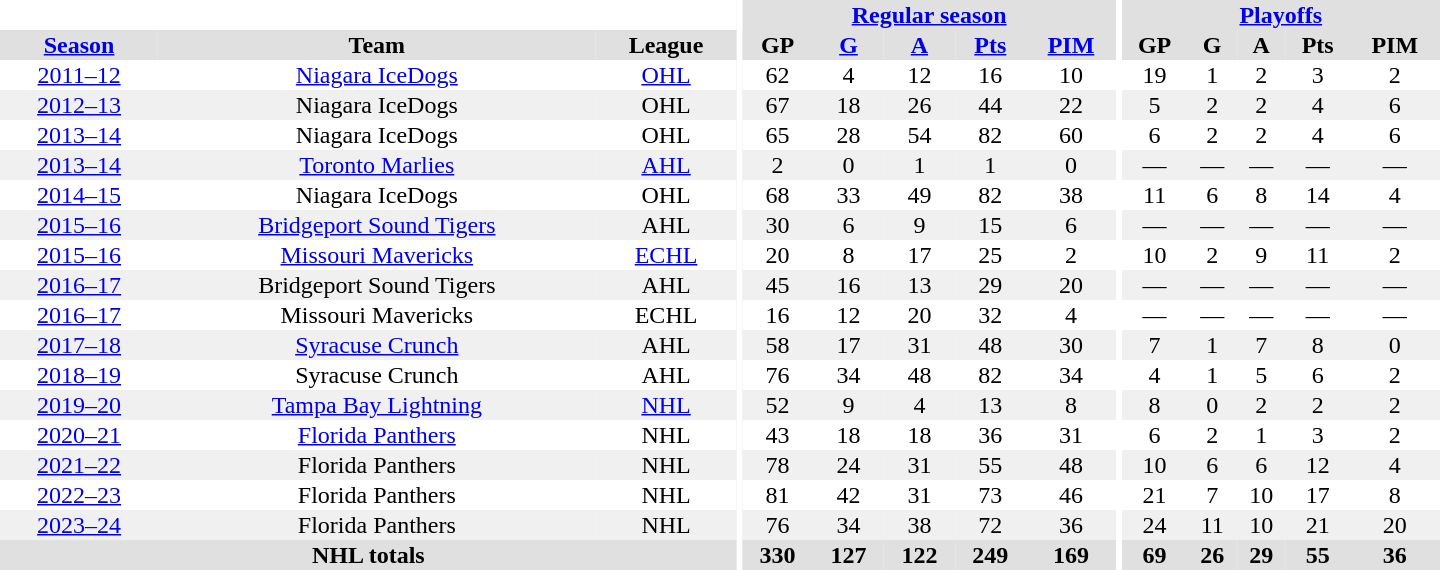<table border="0" cellpadding="1" cellspacing="0" style="text-align:center; width:60em;">
<tr bgcolor="#e0e0e0">
<th colspan="3" bgcolor="#ffffff"></th>
<th rowspan="99" bgcolor="#ffffff"></th>
<th colspan="5"><a href='#'>Regular season</a></th>
<th rowspan="99" bgcolor="#ffffff"></th>
<th colspan="5"><a href='#'>Playoffs</a></th>
</tr>
<tr bgcolor="#e0e0e0">
<th><a href='#'>Season</a></th>
<th>Team</th>
<th>League</th>
<th>GP</th>
<th><a href='#'>G</a></th>
<th><a href='#'>A</a></th>
<th><a href='#'>Pts</a></th>
<th><a href='#'>PIM</a></th>
<th>GP</th>
<th>G</th>
<th>A</th>
<th>Pts</th>
<th>PIM</th>
</tr>
<tr>
<td><a href='#'>2011–12</a></td>
<td><a href='#'>Niagara IceDogs</a></td>
<td><a href='#'>OHL</a></td>
<td>62</td>
<td>4</td>
<td>12</td>
<td>16</td>
<td>10</td>
<td>19</td>
<td>1</td>
<td>2</td>
<td>3</td>
<td>2</td>
</tr>
<tr bgcolor="#f0f0f0">
<td><a href='#'>2012–13</a></td>
<td>Niagara IceDogs</td>
<td>OHL</td>
<td>67</td>
<td>18</td>
<td>26</td>
<td>44</td>
<td>22</td>
<td>5</td>
<td>2</td>
<td>2</td>
<td>4</td>
<td>6</td>
</tr>
<tr>
<td><a href='#'>2013–14</a></td>
<td>Niagara IceDogs</td>
<td>OHL</td>
<td>65</td>
<td>28</td>
<td>54</td>
<td>82</td>
<td>60</td>
<td>6</td>
<td>2</td>
<td>2</td>
<td>4</td>
<td>6</td>
</tr>
<tr bgcolor="#f0f0f0">
<td><a href='#'>2013–14</a></td>
<td><a href='#'>Toronto Marlies</a></td>
<td><a href='#'>AHL</a></td>
<td>2</td>
<td>0</td>
<td>1</td>
<td>1</td>
<td>0</td>
<td>—</td>
<td>—</td>
<td>—</td>
<td>—</td>
<td>—</td>
</tr>
<tr>
<td><a href='#'>2014–15</a></td>
<td>Niagara IceDogs</td>
<td>OHL</td>
<td>68</td>
<td>33</td>
<td>49</td>
<td>82</td>
<td>38</td>
<td>11</td>
<td>6</td>
<td>8</td>
<td>14</td>
<td>4</td>
</tr>
<tr bgcolor="#f0f0f0">
<td><a href='#'>2015–16</a></td>
<td><a href='#'>Bridgeport Sound Tigers</a></td>
<td>AHL</td>
<td>30</td>
<td>6</td>
<td>9</td>
<td>15</td>
<td>6</td>
<td>—</td>
<td>—</td>
<td>—</td>
<td>—</td>
<td>—</td>
</tr>
<tr>
<td><a href='#'>2015–16</a></td>
<td><a href='#'>Missouri Mavericks</a></td>
<td><a href='#'>ECHL</a></td>
<td>20</td>
<td>8</td>
<td>17</td>
<td>25</td>
<td>2</td>
<td>10</td>
<td>2</td>
<td>9</td>
<td>11</td>
<td>2</td>
</tr>
<tr bgcolor="#f0f0f0">
<td><a href='#'>2016–17</a></td>
<td>Bridgeport Sound Tigers</td>
<td>AHL</td>
<td>45</td>
<td>16</td>
<td>13</td>
<td>29</td>
<td>20</td>
<td>—</td>
<td>—</td>
<td>—</td>
<td>—</td>
<td>—</td>
</tr>
<tr>
<td><a href='#'>2016–17</a></td>
<td>Missouri Mavericks</td>
<td>ECHL</td>
<td>16</td>
<td>12</td>
<td>20</td>
<td>32</td>
<td>4</td>
<td>—</td>
<td>—</td>
<td>—</td>
<td>—</td>
<td>—</td>
</tr>
<tr bgcolor="#f0f0f0">
<td><a href='#'>2017–18</a></td>
<td><a href='#'>Syracuse Crunch</a></td>
<td>AHL</td>
<td>58</td>
<td>17</td>
<td>31</td>
<td>48</td>
<td>30</td>
<td>7</td>
<td>1</td>
<td>7</td>
<td>8</td>
<td>0</td>
</tr>
<tr>
<td><a href='#'>2018–19</a></td>
<td>Syracuse Crunch</td>
<td>AHL</td>
<td>76</td>
<td>34</td>
<td>48</td>
<td>82</td>
<td>34</td>
<td>4</td>
<td>1</td>
<td>5</td>
<td>6</td>
<td>2</td>
</tr>
<tr bgcolor="#f0f0f0">
<td><a href='#'>2019–20</a></td>
<td><a href='#'>Tampa Bay Lightning</a></td>
<td><a href='#'>NHL</a></td>
<td>52</td>
<td>9</td>
<td>4</td>
<td>13</td>
<td>8</td>
<td>8</td>
<td>0</td>
<td>2</td>
<td>2</td>
<td>2</td>
</tr>
<tr>
<td><a href='#'>2020–21</a></td>
<td><a href='#'>Florida Panthers</a></td>
<td>NHL</td>
<td>43</td>
<td>18</td>
<td>18</td>
<td>36</td>
<td>31</td>
<td>6</td>
<td>2</td>
<td>1</td>
<td>3</td>
<td>2</td>
</tr>
<tr bgcolor="#f0f0f0">
<td><a href='#'>2021–22</a></td>
<td>Florida Panthers</td>
<td>NHL</td>
<td>78</td>
<td>24</td>
<td>31</td>
<td>55</td>
<td>48</td>
<td>10</td>
<td>6</td>
<td>6</td>
<td>12</td>
<td>4</td>
</tr>
<tr>
<td><a href='#'>2022–23</a></td>
<td>Florida Panthers</td>
<td>NHL</td>
<td>81</td>
<td>42</td>
<td>31</td>
<td>73</td>
<td>46</td>
<td>21</td>
<td>7</td>
<td>10</td>
<td>17</td>
<td>8</td>
</tr>
<tr bgcolor="#f0f0f0">
<td><a href='#'>2023–24</a></td>
<td>Florida Panthers</td>
<td>NHL</td>
<td>76</td>
<td>34</td>
<td>38</td>
<td>72</td>
<td>36</td>
<td>24</td>
<td>11</td>
<td>10</td>
<td>21</td>
<td>20</td>
</tr>
<tr bgcolor="#e0e0e0">
<th colspan="3">NHL totals</th>
<th>330</th>
<th>127</th>
<th>122</th>
<th>249</th>
<th>169</th>
<th>69</th>
<th>26</th>
<th>29</th>
<th>55</th>
<th>36</th>
</tr>
</table>
